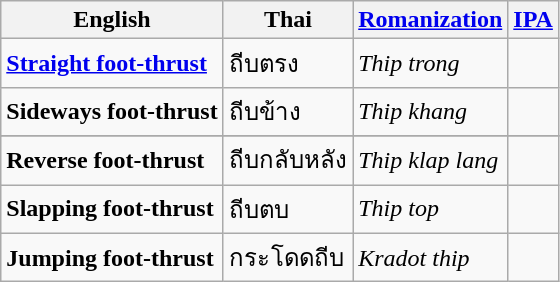<table class="wikitable">
<tr>
<th>English</th>
<th>Thai</th>
<th><a href='#'>Romanization</a></th>
<th><a href='#'>IPA</a></th>
</tr>
<tr>
<td><strong><a href='#'>Straight foot-thrust</a></strong></td>
<td>ถีบตรง</td>
<td><em>Thip trong</em></td>
<td></td>
</tr>
<tr>
<td><strong>Sideways foot-thrust</strong></td>
<td>ถีบข้าง</td>
<td><em>Thip khang</em></td>
<td></td>
</tr>
<tr "'Oblique foot-thrust"' ||       || "Oblique teep" ||>
</tr>
<tr>
<td><strong>Reverse foot-thrust</strong></td>
<td>ถีบกลับหลัง</td>
<td><em>Thip klap lang</em></td>
<td></td>
</tr>
<tr>
<td><strong>Slapping foot-thrust</strong></td>
<td>ถีบตบ</td>
<td><em>Thip top</em></td>
<td></td>
</tr>
<tr>
<td><strong>Jumping foot-thrust</strong></td>
<td>กระโดดถีบ</td>
<td><em>Kradot thip</em></td>
<td></td>
</tr>
</table>
